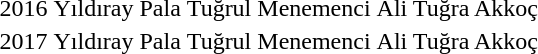<table>
<tr>
<td>2016</td>
<td>Yıldıray Pala</td>
<td>Tuğrul Menemenci</td>
<td>Ali Tuğra Akkoç</td>
</tr>
<tr>
<td>2017</td>
<td>Yıldıray Pala</td>
<td>Tuğrul Menemenci</td>
<td>Ali Tuğra Akkoç</td>
</tr>
</table>
